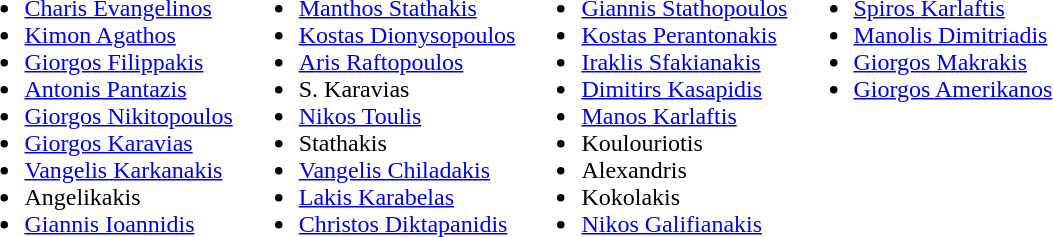<table>
<tr style="vertical-align: top;">
<td><br><ul><li><a href='#'>Charis Evangelinos</a></li><li><a href='#'>Kimon Agathos</a></li><li><a href='#'>Giorgos Filippakis</a></li><li><a href='#'>Antonis Pantazis</a></li><li><a href='#'>Giorgos Nikitopoulos</a></li><li><a href='#'>Giorgos Karavias</a></li><li><a href='#'>Vangelis Karkanakis</a></li><li>Angelikakis </li><li><a href='#'>Giannis Ioannidis</a></li></ul></td>
<td><br><ul><li><a href='#'>Manthos Stathakis</a></li><li><a href='#'>Kostas Dionysopoulos</a></li><li><a href='#'>Aris Raftopoulos</a></li><li>S. Karavias </li><li><a href='#'>Nikos Toulis</a></li><li>Stathakis </li><li><a href='#'>Vangelis Chiladakis</a></li><li><a href='#'>Lakis Karabelas</a></li><li><a href='#'>Christos Diktapanidis</a></li></ul></td>
<td><br><ul><li><a href='#'>Giannis Stathopoulos</a></li><li><a href='#'>Kostas Perantonakis</a></li><li><a href='#'>Iraklis Sfakianakis</a></li><li><a href='#'>Dimitirs Kasapidis</a></li><li><a href='#'>Manos Karlaftis</a></li><li>Koulouriotis </li><li>Alexandris </li><li>Kokolakis </li><li><a href='#'>Nikos Galifianakis</a></li></ul></td>
<td><br><ul><li><a href='#'>Spiros Karlaftis</a></li><li><a href='#'>Manolis Dimitriadis</a></li><li><a href='#'>Giorgos Makrakis</a></li><li><a href='#'>Giorgos Amerikanos</a></li></ul></td>
</tr>
</table>
